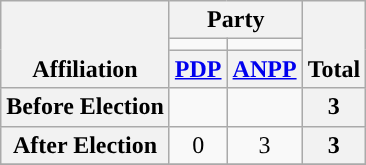<table class=wikitable style="text-align:center">
<tr style="vertical-align:bottom;">
<th rowspan=3>Affiliation</th>
<th colspan=2>Party</th>
<th rowspan=3>Total</th>
</tr>
<tr>
<td style="background-color:"></td>
<td style="background-color:"></td>
</tr>
<tr>
<th><a href='#'>PDP</a></th>
<th><a href='#'>ANPP</a></th>
</tr>
<tr>
<th>Before Election</th>
<td></td>
<td></td>
<th>3</th>
</tr>
<tr>
<th>After Election</th>
<td>0</td>
<td>3</td>
<th>3</th>
</tr>
<tr>
</tr>
</table>
